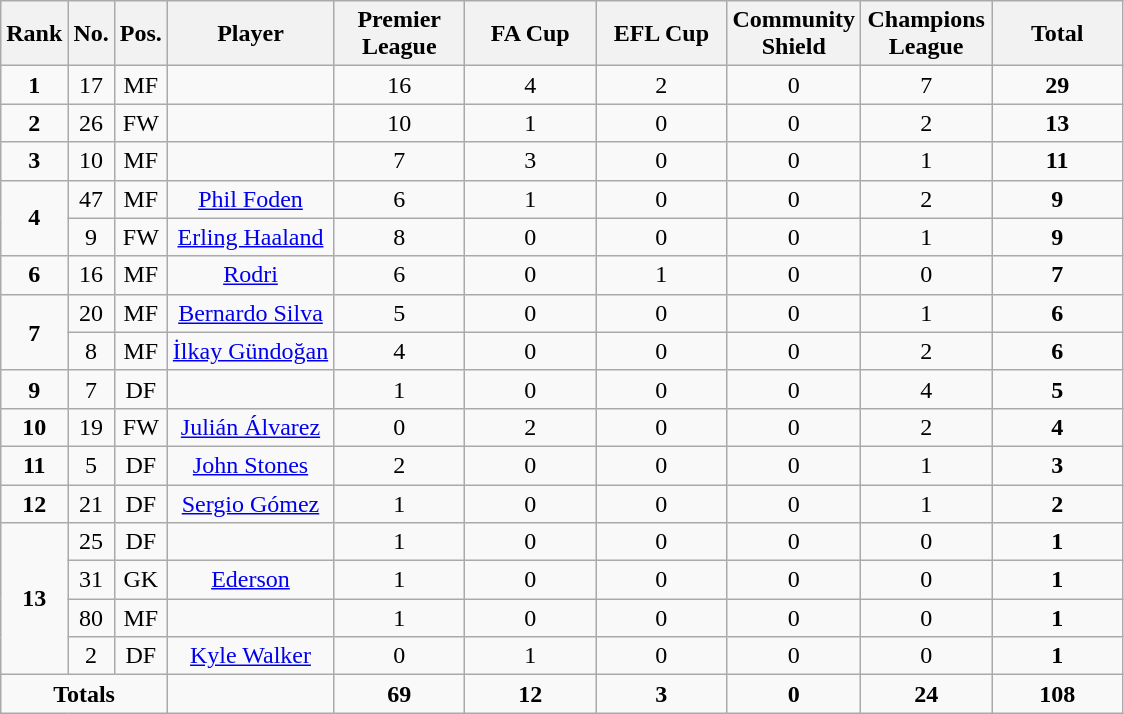<table class="wikitable sortable alternance" style="text-align:center">
<tr>
<th>Rank</th>
<th>No.</th>
<th>Pos.</th>
<th>Player</th>
<th width="80">Premier League</th>
<th width="80">FA Cup</th>
<th width="80">EFL Cup</th>
<th width="80">Community Shield</th>
<th width="80">Champions League</th>
<th width="80">Total</th>
</tr>
<tr>
<td><strong>1</strong></td>
<td>17</td>
<td>MF</td>
<td></td>
<td>16</td>
<td>4</td>
<td>2</td>
<td>0</td>
<td>7</td>
<td><strong>29</strong></td>
</tr>
<tr>
<td><strong>2</strong></td>
<td>26</td>
<td>FW</td>
<td></td>
<td>10</td>
<td>1</td>
<td>0</td>
<td>0</td>
<td>2</td>
<td><strong>13</strong></td>
</tr>
<tr>
<td><strong>3</strong></td>
<td>10</td>
<td>MF</td>
<td></td>
<td>7</td>
<td>3</td>
<td>0</td>
<td>0</td>
<td>1</td>
<td><strong>11</strong></td>
</tr>
<tr>
<td rowspan="2"><strong>4</strong></td>
<td>47</td>
<td>MF</td>
<td> <a href='#'>Phil Foden</a></td>
<td>6</td>
<td>1</td>
<td>0</td>
<td>0</td>
<td>2</td>
<td><strong>9</strong></td>
</tr>
<tr>
<td>9</td>
<td>FW</td>
<td> <a href='#'>Erling Haaland</a></td>
<td>8</td>
<td>0</td>
<td>0</td>
<td>0</td>
<td>1</td>
<td><strong>9</strong></td>
</tr>
<tr>
<td><strong>6</strong></td>
<td>16</td>
<td>MF</td>
<td> <a href='#'>Rodri</a></td>
<td>6</td>
<td>0</td>
<td>1</td>
<td>0</td>
<td>0</td>
<td><strong>7</strong></td>
</tr>
<tr>
<td rowspan="2"><strong>7</strong></td>
<td>20</td>
<td>MF</td>
<td> <a href='#'>Bernardo Silva</a></td>
<td>5</td>
<td>0</td>
<td>0</td>
<td>0</td>
<td>1</td>
<td><strong>6</strong></td>
</tr>
<tr>
<td>8</td>
<td>MF</td>
<td> <a href='#'>İlkay Gündoğan</a></td>
<td>4</td>
<td>0</td>
<td>0</td>
<td>0</td>
<td>2</td>
<td><strong>6</strong></td>
</tr>
<tr>
<td rowspan="1"><strong>9</strong></td>
<td>7</td>
<td>DF</td>
<td></td>
<td>1</td>
<td>0</td>
<td>0</td>
<td>0</td>
<td>4</td>
<td><strong>5</strong></td>
</tr>
<tr>
<td><strong>10</strong></td>
<td>19</td>
<td>FW</td>
<td> <a href='#'>Julián Álvarez</a></td>
<td>0</td>
<td>2</td>
<td>0</td>
<td>0</td>
<td>2</td>
<td><strong>4</strong></td>
</tr>
<tr>
<td><strong>11</strong></td>
<td>5</td>
<td>DF</td>
<td> <a href='#'>John Stones</a></td>
<td>2</td>
<td>0</td>
<td>0</td>
<td>0</td>
<td>1</td>
<td><strong>3</strong></td>
</tr>
<tr>
<td><strong>12</strong></td>
<td>21</td>
<td>DF</td>
<td> <a href='#'>Sergio Gómez</a></td>
<td>1</td>
<td>0</td>
<td>0</td>
<td>0</td>
<td>1</td>
<td><strong>2</strong></td>
</tr>
<tr>
<td rowspan="4"><strong>13</strong></td>
<td>25</td>
<td>DF</td>
<td></td>
<td>1</td>
<td>0</td>
<td>0</td>
<td>0</td>
<td>0</td>
<td><strong>1</strong></td>
</tr>
<tr>
<td>31</td>
<td>GK</td>
<td> <a href='#'>Ederson</a></td>
<td>1</td>
<td>0</td>
<td>0</td>
<td>0</td>
<td>0</td>
<td><strong>1</strong></td>
</tr>
<tr>
<td>80</td>
<td>MF</td>
<td></td>
<td>1</td>
<td>0</td>
<td>0</td>
<td>0</td>
<td>0</td>
<td><strong>1</strong></td>
</tr>
<tr>
<td>2</td>
<td>DF</td>
<td> <a href='#'>Kyle Walker</a></td>
<td>0</td>
<td>1</td>
<td>0</td>
<td>0</td>
<td>0</td>
<td><strong>1</strong></td>
</tr>
<tr class="sortbottom">
<td colspan="3"><strong>Totals</strong></td>
<td></td>
<td><strong>69</strong></td>
<td><strong>12</strong></td>
<td><strong>3</strong></td>
<td><strong>0</strong></td>
<td><strong>24</strong></td>
<td><strong>108</strong></td>
</tr>
</table>
